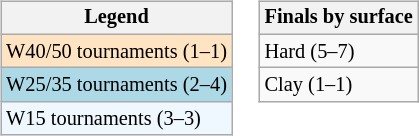<table>
<tr valign=top>
<td><br><table class="wikitable" style="font-size:85%">
<tr>
<th>Legend</th>
</tr>
<tr style="background:#ffe4c4;">
<td>W40/50 tournaments (1–1)</td>
</tr>
<tr style="background:lightblue;">
<td>W25/35 tournaments (2–4)</td>
</tr>
<tr style="background:#f0f8ff;">
<td>W15 tournaments (3–3)</td>
</tr>
</table>
</td>
<td><br><table class=wikitable style="font-size:85%">
<tr>
<th>Finals by surface</th>
</tr>
<tr>
<td>Hard (5–7)</td>
</tr>
<tr>
<td>Clay (1–1)</td>
</tr>
</table>
</td>
</tr>
</table>
